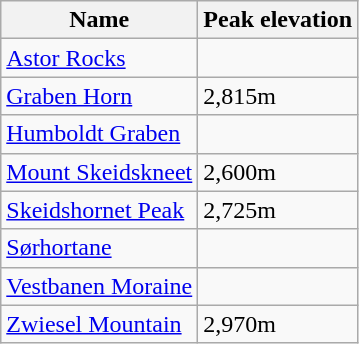<table class="wikitable sortable">
<tr>
<th>Name</th>
<th>Peak elevation</th>
</tr>
<tr>
<td><a href='#'>Astor Rocks</a></td>
<td></td>
</tr>
<tr>
<td><a href='#'>Graben Horn</a></td>
<td>2,815m</td>
</tr>
<tr>
<td><a href='#'>Humboldt Graben</a></td>
<td></td>
</tr>
<tr>
<td><a href='#'>Mount Skeidskneet</a></td>
<td>2,600m</td>
</tr>
<tr>
<td><a href='#'>Skeidshornet Peak</a></td>
<td>2,725m</td>
</tr>
<tr>
<td><a href='#'>Sørhortane</a></td>
<td></td>
</tr>
<tr>
<td><a href='#'>Vestbanen Moraine</a></td>
<td></td>
</tr>
<tr>
<td><a href='#'>Zwiesel Mountain</a></td>
<td>2,970m</td>
</tr>
</table>
